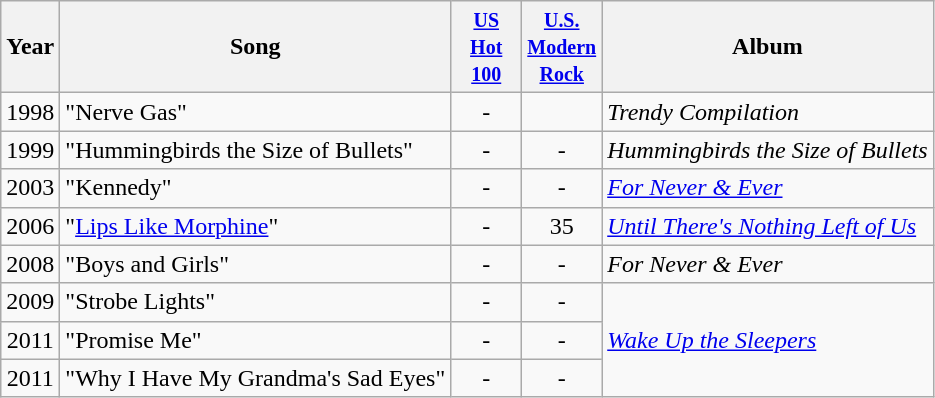<table class="wikitable">
<tr>
<th style="text-align:center;">Year</th>
<th align="left">Song</th>
<th style="text-align:center; width:40px;"><small><a href='#'>US Hot 100</a></small></th>
<th style="text-align:center; width:40px;"><small><a href='#'>U.S. Modern Rock</a></small></th>
<th align="left">Album</th>
</tr>
<tr>
<td style="text-align:center;">1998</td>
<td align="left">"Nerve Gas"</td>
<td style="text-align:center;">-</td>
<td style="text-align:center;"></td>
<td align="left"><em>Trendy Compilation</em></td>
</tr>
<tr>
<td style="text-align:center;">1999</td>
<td align="left">"Hummingbirds the Size of Bullets"</td>
<td style="text-align:center;">-</td>
<td style="text-align:center;">-</td>
<td align="left"><em>Hummingbirds the Size of Bullets</em></td>
</tr>
<tr>
<td style="text-align:center;">2003</td>
<td align="left">"Kennedy"</td>
<td style="text-align:center;">-</td>
<td style="text-align:center;">-</td>
<td align="left"><em><a href='#'>For Never & Ever</a></em></td>
</tr>
<tr>
<td style="text-align:center;">2006</td>
<td align="left">"<a href='#'>Lips Like Morphine</a>"</td>
<td style="text-align:center;">-</td>
<td style="text-align:center;">35</td>
<td align="left"><em><a href='#'>Until There's Nothing Left of Us</a></em></td>
</tr>
<tr>
<td style="text-align:center;">2008</td>
<td align="left">"Boys and Girls"</td>
<td style="text-align:center;">-</td>
<td style="text-align:center;">-</td>
<td align="left"><em>For Never & Ever</em></td>
</tr>
<tr>
<td style="text-align:center;">2009</td>
<td align="left">"Strobe Lights"</td>
<td style="text-align:center;">-</td>
<td style="text-align:center;">-</td>
<td style="text-align:left;" rowspan="3"><em><a href='#'>Wake Up the Sleepers</a></em></td>
</tr>
<tr>
<td style="text-align:center;">2011</td>
<td align="left">"Promise Me"</td>
<td style="text-align:center;">-</td>
<td style="text-align:center;">-</td>
</tr>
<tr>
<td style="text-align:center;">2011</td>
<td align="left">"Why I Have My Grandma's Sad Eyes"</td>
<td style="text-align:center;">-</td>
<td style="text-align:center;">-</td>
</tr>
</table>
